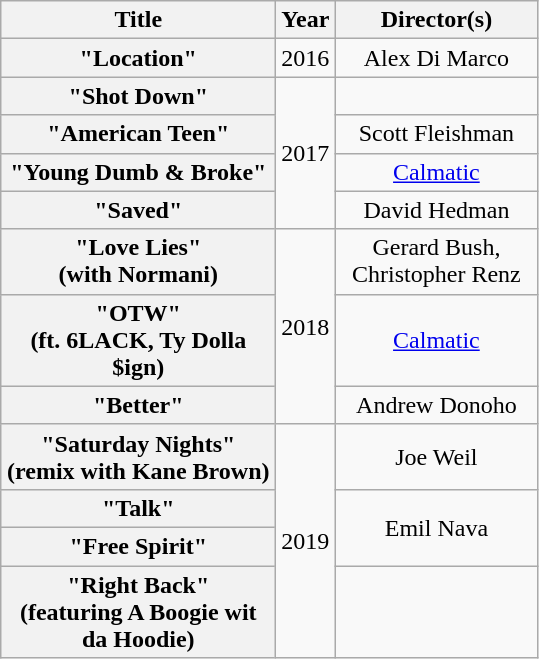<table class="wikitable plainrowheaders" style="text-align:center;">
<tr>
<th scope="col" style="width:11em;">Title</th>
<th scope="col" style="width:1em;">Year</th>
<th scope="col" style="width:8em;">Director(s)</th>
</tr>
<tr>
<th scope="row">"Location"</th>
<td>2016</td>
<td>Alex Di Marco</td>
</tr>
<tr>
<th scope="row">"Shot Down"</th>
<td rowspan="4">2017</td>
<td></td>
</tr>
<tr>
<th scope="row">"American Teen"</th>
<td>Scott Fleishman</td>
</tr>
<tr>
<th scope="row">"Young Dumb & Broke"</th>
<td><a href='#'>Calmatic</a></td>
</tr>
<tr>
<th scope="row">"Saved"</th>
<td>David Hedman</td>
</tr>
<tr>
<th scope="row">"Love Lies"<br><span>(with Normani)</span></th>
<td rowspan="3">2018</td>
<td>Gerard Bush, Christopher Renz</td>
</tr>
<tr>
<th scope="row">"OTW"<br><span>(ft. 6LACK, Ty Dolla $ign)</span></th>
<td><a href='#'>Calmatic</a></td>
</tr>
<tr>
<th scope="row">"Better"</th>
<td>Andrew Donoho</td>
</tr>
<tr>
<th scope="row">"Saturday Nights"<br><span>(remix with Kane Brown)</span></th>
<td rowspan="4">2019</td>
<td>Joe Weil</td>
</tr>
<tr>
<th scope="row">"Talk"</th>
<td rowspan="2">Emil Nava</td>
</tr>
<tr>
<th scope="row">"Free Spirit"</th>
</tr>
<tr>
<th scope="row">"Right Back"<br><span>(featuring A Boogie wit da Hoodie)</span></th>
<td></td>
</tr>
</table>
